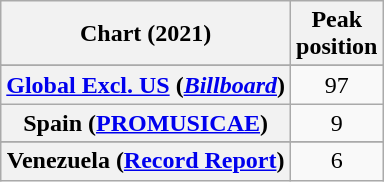<table class="wikitable sortable plainrowheaders" style="text-align:center">
<tr>
<th scope="col">Chart (2021)</th>
<th scope="col">Peak<br>position</th>
</tr>
<tr>
</tr>
<tr>
</tr>
<tr>
<th scope="row"><a href='#'>Global Excl. US</a> (<em><a href='#'>Billboard</a></em>)</th>
<td>97</td>
</tr>
<tr>
<th scope="row">Spain (<a href='#'>PROMUSICAE</a>)</th>
<td>9</td>
</tr>
<tr>
</tr>
<tr>
</tr>
<tr>
</tr>
<tr>
</tr>
<tr>
<th scope="row">Venezuela (<a href='#'>Record Report</a>)</th>
<td>6</td>
</tr>
</table>
